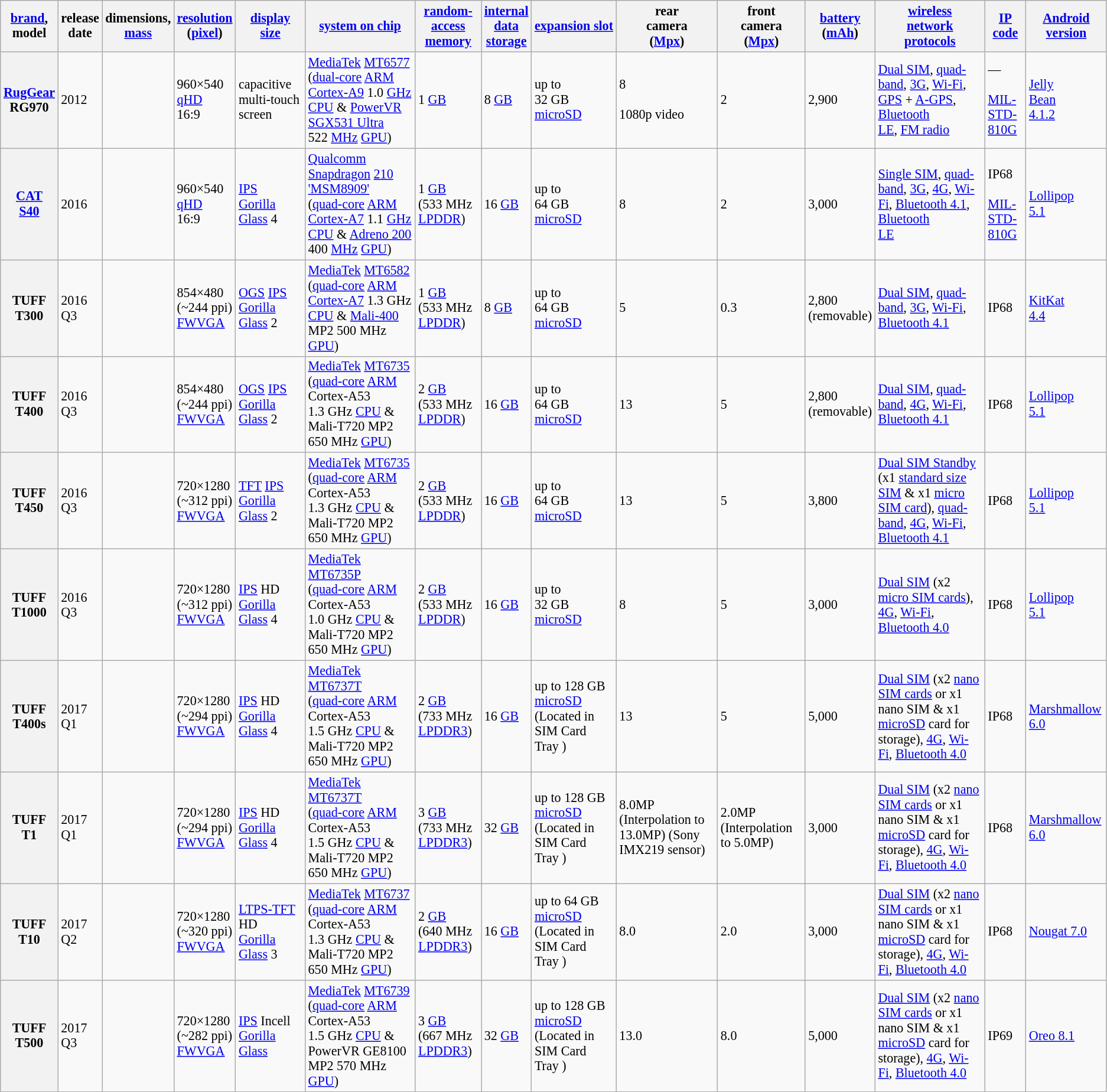<table class="wikitable sortable" style="font-size:92%">
<tr>
<th><a href='#'>brand</a>,<br>model</th>
<th>release<br>date</th>
<th>dimensions,<br><a href='#'>mass</a></th>
<th><a href='#'>resolution</a><br>(<a href='#'>pixel</a>)</th>
<th><a href='#'>display<br>size</a></th>
<th><a href='#'>system on chip</a></th>
<th><a href='#'>random-<br>access<br>memory</a></th>
<th><a href='#'>internal<br>data<br>storage</a></th>
<th><a href='#'>expansion slot</a></th>
<th>rear<br>camera<br>(<a href='#'>Mpx</a>)</th>
<th>front<br>camera<br>(<a href='#'>Mpx</a>)</th>
<th><a href='#'>battery</a><br>(<a href='#'>mAh</a>)</th>
<th><a href='#'>wireless<br>network</a><br><a href='#'>protocols</a></th>
<th><a href='#'>IP<br>code</a></th>
<th><a href='#'>Android</a><br><a href='#'>version</a></th>
</tr>
<tr>
<th><a href='#'>RugGear</a><br>RG970<br></th>
<td>2012</td>
<td><br><br></td>
<td>960×540<br><a href='#'>qHD</a><br>16:9</td>
<td> capacitive multi-touch screen</td>
<td><a href='#'>MediaTek</a> <a href='#'>MT6577</a><br>(<a href='#'>dual-core</a> <a href='#'>ARM</a> <a href='#'>Cortex-A9</a> 1.0 <a href='#'>GHz</a> <a href='#'>CPU</a> & <a href='#'>PowerVR</a> <a href='#'>SGX531 Ultra</a> 522 <a href='#'>MHz</a> <a href='#'>GPU</a>)</td>
<td>1 <a href='#'>GB</a></td>
<td>8 <a href='#'>GB</a></td>
<td>up to<br>32 GB<br><a href='#'>microSD</a></td>
<td>8<br><br>1080p video</td>
<td>2</td>
<td>2,900</td>
<td><a href='#'>Dual SIM</a>, <a href='#'>quad-band</a>, <a href='#'>3G</a>, <a href='#'>Wi-Fi</a>, <a href='#'>GPS</a> + <a href='#'>A-GPS</a>, <a href='#'>Bluetooth<br>LE</a>, <a href='#'>FM radio</a></td>
<td>—<br><br><a href='#'>MIL-STD-810G</a></td>
<td><a href='#'>Jelly<br>Bean<br>4.1.2</a></td>
</tr>
<tr>
<th><a href='#'>CAT</a><br><a href='#'>S40</a><br></th>
<td>2016</td>
<td><br><br></td>
<td>960×540<br><a href='#'>qHD</a><br>16:9</td>
<td> <a href='#'>IPS</a><br><a href='#'>Gorilla Glass</a> 4</td>
<td><a href='#'>Qualcomm</a> <a href='#'>Snapdragon</a> <a href='#'>210 'MSM8909'</a><br>(<a href='#'>quad-core</a> <a href='#'>ARM</a> <a href='#'>Cortex-A7</a> 1.1 <a href='#'>GHz</a> <a href='#'>CPU</a> & <a href='#'>Adreno 200</a> 400 <a href='#'>MHz</a> <a href='#'>GPU</a>)</td>
<td>1 <a href='#'>GB</a><br>(533 MHz <a href='#'>LPDDR</a>)</td>
<td>16 <a href='#'>GB</a></td>
<td>up to<br>64 GB<br><a href='#'>microSD</a></td>
<td>8</td>
<td>2</td>
<td>3,000</td>
<td><a href='#'>Single SIM</a>, <a href='#'>quad-band</a>, <a href='#'>3G</a>, <a href='#'>4G</a>, <a href='#'>Wi-Fi</a>, <a href='#'>Bluetooth 4.1</a>, <a href='#'>Bluetooth<br>LE</a></td>
<td>IP68<br><br><a href='#'>MIL-STD-810G</a></td>
<td><a href='#'>Lollipop<br>5.1</a></td>
</tr>
<tr>
<th>TUFF<br>T300<br></th>
<td>2016<br>Q3</td>
<td></td>
<td>854×480<br>(~244 ppi)<br><a href='#'>FWVGA</a></td>
<td> <a href='#'>OGS</a> <a href='#'>IPS</a><br><a href='#'>Gorilla Glass</a> 2</td>
<td><a href='#'>MediaTek</a> <a href='#'>MT6582</a><br>(<a href='#'>quad-core</a> <a href='#'>ARM</a> <a href='#'>Cortex-A7</a> 1.3 GHz <a href='#'>CPU</a> & <a href='#'>Mali-400</a> MP2 500 MHz <a href='#'>GPU</a>)</td>
<td>1 <a href='#'>GB</a><br>(533 MHz <a href='#'>LPDDR</a>)</td>
<td>8 <a href='#'>GB</a></td>
<td>up to<br>64 GB<br><a href='#'>microSD</a></td>
<td>5</td>
<td>0.3</td>
<td>2,800<br>(removable)</td>
<td><a href='#'>Dual SIM</a>, <a href='#'>quad-band</a>, <a href='#'>3G</a>, <a href='#'>Wi-Fi</a>, <a href='#'>Bluetooth 4.1</a></td>
<td>IP68</td>
<td><a href='#'>KitKat<br>4.4</a></td>
</tr>
<tr>
<th>TUFF<br>T400<br></th>
<td>2016<br>Q3</td>
<td></td>
<td>854×480<br>(~244 ppi)<br><a href='#'>FWVGA</a></td>
<td> <a href='#'>OGS</a> <a href='#'>IPS</a><br><a href='#'>Gorilla Glass</a> 2</td>
<td><a href='#'>MediaTek</a> <a href='#'>MT6735</a><br>(<a href='#'>quad-core</a> <a href='#'>ARM</a> Cortex-A53 1.3 GHz <a href='#'>CPU</a> & Mali-T720 MP2 650 MHz <a href='#'>GPU</a>)</td>
<td>2 <a href='#'>GB</a><br>(533 MHz <a href='#'>LPDDR</a>)</td>
<td>16 <a href='#'>GB</a></td>
<td>up to<br>64 GB<br><a href='#'>microSD</a></td>
<td>13</td>
<td>5</td>
<td>2,800<br>(removable)</td>
<td><a href='#'>Dual SIM</a>, <a href='#'>quad-band</a>, <a href='#'>4G</a>, <a href='#'>Wi-Fi</a>, <a href='#'>Bluetooth 4.1</a></td>
<td>IP68</td>
<td><a href='#'>Lollipop<br>5.1</a></td>
</tr>
<tr>
<th>TUFF<br>T450<br></th>
<td>2016<br>Q3</td>
<td></td>
<td>720×1280<br>(~312 ppi)<br><a href='#'>FWVGA</a></td>
<td> <a href='#'>TFT</a> <a href='#'>IPS</a><br><a href='#'>Gorilla Glass</a> 2</td>
<td><a href='#'>MediaTek</a> <a href='#'>MT6735</a><br>(<a href='#'>quad-core</a> <a href='#'>ARM</a> Cortex-A53 1.3 GHz <a href='#'>CPU</a> & Mali-T720 MP2 650 MHz <a href='#'>GPU</a>)</td>
<td>2 <a href='#'>GB</a><br>(533 MHz <a href='#'>LPDDR</a>)</td>
<td>16 <a href='#'>GB</a></td>
<td>up to<br>64 GB<br><a href='#'>microSD</a></td>
<td>13</td>
<td>5</td>
<td>3,800</td>
<td><a href='#'>Dual SIM Standby</a> (x1 <a href='#'>standard size SIM</a> & x1 <a href='#'>micro SIM card</a>), <a href='#'>quad-band</a>, <a href='#'>4G</a>, <a href='#'>Wi-Fi</a>, <a href='#'>Bluetooth 4.1</a></td>
<td>IP68</td>
<td><a href='#'>Lollipop<br>5.1</a></td>
</tr>
<tr>
<th>TUFF<br>T1000<br></th>
<td>2016<br>Q3</td>
<td></td>
<td>720×1280<br>(~312 ppi)<br><a href='#'>FWVGA</a></td>
<td> <a href='#'>IPS</a> HD<br><a href='#'>Gorilla Glass</a> 4</td>
<td><a href='#'>MediaTek</a> <a href='#'>MT6735P</a><br>(<a href='#'>quad-core</a> <a href='#'>ARM</a> Cortex-A53 1.0 GHz <a href='#'>CPU</a> & Mali-T720 MP2 650 MHz <a href='#'>GPU</a>)</td>
<td>2 <a href='#'>GB</a><br>(533 MHz <a href='#'>LPDDR</a>)</td>
<td>16 <a href='#'>GB</a></td>
<td>up to<br>32 GB<br><a href='#'>microSD</a></td>
<td>8</td>
<td>5</td>
<td>3,000</td>
<td><a href='#'>Dual SIM</a> (x2 <a href='#'>micro SIM cards</a>), <a href='#'>4G</a>, <a href='#'>Wi-Fi</a>, <a href='#'>Bluetooth 4.0</a></td>
<td>IP68</td>
<td><a href='#'>Lollipop<br>5.1</a></td>
</tr>
<tr>
<th>TUFF<br>T400s<br></th>
<td>2017<br>Q1</td>
<td></td>
<td>720×1280<br>(~294 ppi)<br><a href='#'>FWVGA</a></td>
<td> <a href='#'>IPS</a> HD<br><a href='#'>Gorilla Glass</a> 4</td>
<td><a href='#'>MediaTek</a> <a href='#'>MT6737T</a><br>(<a href='#'>quad-core</a> <a href='#'>ARM</a> Cortex-A53 1.5 GHz <a href='#'>CPU</a> & Mali-T720 MP2 650 MHz <a href='#'>GPU</a>)</td>
<td>2 <a href='#'>GB</a><br>(733 MHz <a href='#'>LPDDR3</a>)</td>
<td>16 <a href='#'>GB</a></td>
<td>up to 128 GB <a href='#'>microSD</a> (Located in SIM Card Tray )</td>
<td>13</td>
<td>5</td>
<td>5,000</td>
<td><a href='#'>Dual SIM</a> (x2 <a href='#'>nano SIM cards</a> or x1 nano SIM & x1 <a href='#'>microSD</a> card for storage), <a href='#'>4G</a>, <a href='#'>Wi-Fi</a>, <a href='#'>Bluetooth 4.0</a></td>
<td>IP68</td>
<td><a href='#'>Marshmallow 6.0</a></td>
</tr>
<tr>
<th>TUFF<br>T1<br></th>
<td>2017<br>Q1</td>
<td></td>
<td>720×1280<br>(~294 ppi)<br><a href='#'>FWVGA</a></td>
<td> <a href='#'>IPS</a> HD<br><a href='#'>Gorilla Glass</a> 4</td>
<td><a href='#'>MediaTek</a> <a href='#'>MT6737T</a><br>(<a href='#'>quad-core</a> <a href='#'>ARM</a> Cortex-A53 1.5 GHz <a href='#'>CPU</a> & Mali-T720 MP2 650 MHz <a href='#'>GPU</a>)</td>
<td>3 <a href='#'>GB</a><br>(733 MHz <a href='#'>LPDDR3</a>)</td>
<td>32 <a href='#'>GB</a></td>
<td>up to 128 GB <a href='#'>microSD</a> (Located in SIM Card Tray )</td>
<td>8.0MP (Interpolation to 13.0MP) (Sony IMX219 sensor)</td>
<td>2.0MP (Interpolation to 5.0MP)</td>
<td>3,000</td>
<td><a href='#'>Dual SIM</a> (x2 <a href='#'>nano SIM cards</a> or x1 nano SIM & x1 <a href='#'>microSD</a> card for storage), <a href='#'>4G</a>, <a href='#'>Wi-Fi</a>, <a href='#'>Bluetooth 4.0</a></td>
<td>IP68</td>
<td><a href='#'>Marshmallow 6.0</a></td>
</tr>
<tr>
<th>TUFF<br>T10<br></th>
<td>2017<br>Q2</td>
<td></td>
<td>720×1280<br>(~320 ppi)<br><a href='#'>FWVGA</a></td>
<td> <a href='#'>LTPS-TFT</a> HD<br><a href='#'>Gorilla Glass</a> 3</td>
<td><a href='#'>MediaTek</a> <a href='#'>MT6737</a><br>(<a href='#'>quad-core</a> <a href='#'>ARM</a> Cortex-A53 1.3 GHz <a href='#'>CPU</a> & Mali-T720 MP2 650 MHz <a href='#'>GPU</a>)</td>
<td>2 <a href='#'>GB</a><br>(640 MHz <a href='#'>LPDDR3</a>) </td>
<td>16 <a href='#'>GB</a></td>
<td>up to 64 GB <a href='#'>microSD</a> (Located in SIM Card Tray )</td>
<td>8.0</td>
<td>2.0</td>
<td>3,000</td>
<td><a href='#'>Dual SIM</a> (x2 <a href='#'>nano SIM cards</a> or x1 nano SIM & x1 <a href='#'>microSD</a> card for storage), <a href='#'>4G</a>, <a href='#'>Wi-Fi</a>, <a href='#'>Bluetooth 4.0</a></td>
<td>IP68</td>
<td><a href='#'>Nougat 7.0</a></td>
</tr>
<tr>
<th>TUFF<br>T500<br></th>
<td>2017<br>Q3</td>
<td></td>
<td>720×1280<br>(~282 ppi)<br><a href='#'>FWVGA</a></td>
<td> <a href='#'>IPS</a> Incell<br><a href='#'>Gorilla Glass</a></td>
<td><a href='#'>MediaTek</a> <a href='#'>MT6739</a><br>(<a href='#'>quad-core</a> <a href='#'>ARM</a> Cortex-A53 1.5 GHz <a href='#'>CPU</a>  & PowerVR GE8100  MP2 570 MHz <a href='#'>GPU</a>)</td>
<td>3 <a href='#'>GB</a><br>(667 MHz <a href='#'>LPDDR3</a>) </td>
<td>32 <a href='#'>GB</a></td>
<td>up to 128 GB <a href='#'>microSD</a> (Located in SIM Card Tray )</td>
<td>13.0</td>
<td>8.0</td>
<td>5,000</td>
<td><a href='#'>Dual SIM</a> (x2 <a href='#'>nano SIM cards</a> or x1 nano SIM & x1 <a href='#'>microSD</a> card for storage), <a href='#'>4G</a>, <a href='#'>Wi-Fi</a>, <a href='#'>Bluetooth 4.0</a></td>
<td>IP69</td>
<td><a href='#'>Oreo 8.1</a></td>
</tr>
</table>
